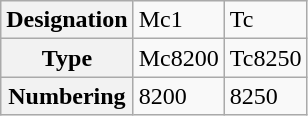<table class="wikitable">
<tr>
<th>Designation</th>
<td>Mc1</td>
<td>Tc</td>
</tr>
<tr>
<th>Type</th>
<td>Mc8200</td>
<td>Tc8250</td>
</tr>
<tr>
<th>Numbering</th>
<td>8200</td>
<td>8250</td>
</tr>
</table>
